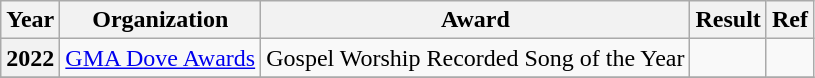<table class="wikitable plainrowheaders">
<tr>
<th>Year</th>
<th>Organization</th>
<th>Award</th>
<th>Result</th>
<th>Ref</th>
</tr>
<tr>
<th scope="row">2022</th>
<td><a href='#'>GMA Dove Awards</a></td>
<td>Gospel Worship Recorded Song of the Year</td>
<td></td>
<td></td>
</tr>
<tr>
</tr>
</table>
